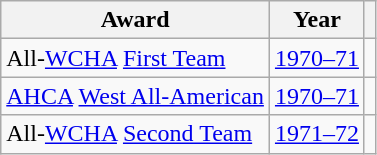<table class="wikitable">
<tr>
<th>Award</th>
<th>Year</th>
<th></th>
</tr>
<tr>
<td>All-<a href='#'>WCHA</a> <a href='#'>First Team</a></td>
<td><a href='#'>1970–71</a></td>
<td></td>
</tr>
<tr>
<td><a href='#'>AHCA</a> <a href='#'>West All-American</a></td>
<td><a href='#'>1970–71</a></td>
<td></td>
</tr>
<tr>
<td>All-<a href='#'>WCHA</a> <a href='#'>Second Team</a></td>
<td><a href='#'>1971–72</a></td>
<td></td>
</tr>
</table>
